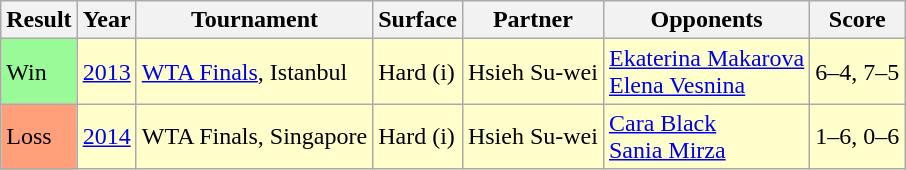<table class="sortable wikitable">
<tr>
<th>Result</th>
<th>Year</th>
<th>Tournament</th>
<th>Surface</th>
<th>Partner</th>
<th>Opponents</th>
<th class="unsortable">Score</th>
</tr>
<tr style="background:#ffc;">
<td style="background:#98fb98;">Win</td>
<td><a href='#'>2013</a></td>
<td><a href='#'>WTA Finals</a>, Istanbul</td>
<td>Hard (i)</td>
<td> Hsieh Su-wei</td>
<td> <a href='#'>Ekaterina Makarova</a> <br>  <a href='#'>Elena Vesnina</a></td>
<td>6–4, 7–5</td>
</tr>
<tr style="background:#ffc;">
<td style="background:#ffa07a;">Loss</td>
<td><a href='#'>2014</a></td>
<td>WTA Finals, Singapore</td>
<td>Hard (i)</td>
<td> Hsieh Su-wei</td>
<td> <a href='#'>Cara Black</a> <br>  <a href='#'>Sania Mirza</a></td>
<td>1–6, 0–6</td>
</tr>
</table>
